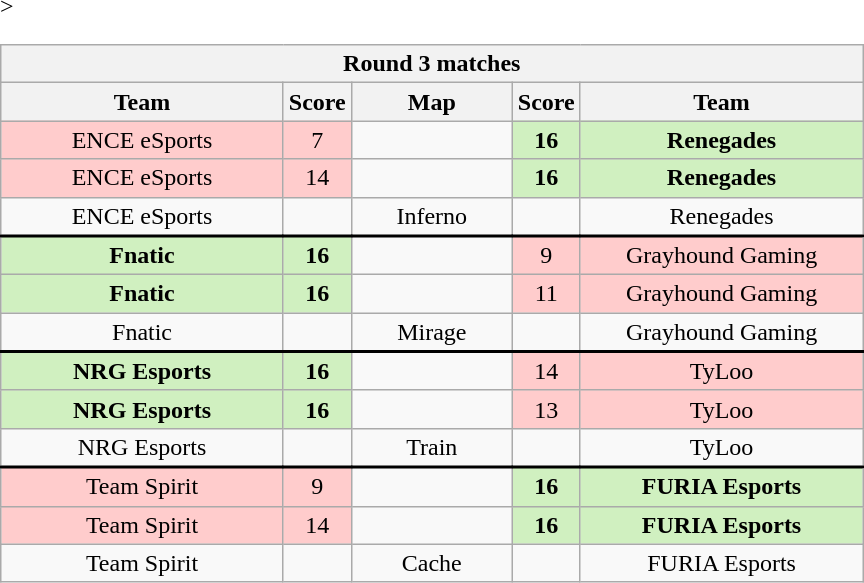<table class="wikitable" style="text-align: center;">
<tr>
<th colspan=5>Round 3 matches</th>
</tr>
<tr <noinclude>>
<th width="181px">Team</th>
<th width="20px">Score</th>
<th width="100px">Map</th>
<th width="20px">Score</th>
<th width="181px">Team</noinclude></th>
</tr>
<tr>
<td style="background: #FFCCCC;">ENCE eSports</td>
<td style="background: #FFCCCC;">7</td>
<td></td>
<td style="background: #D0F0C0;"><strong>16</strong></td>
<td style="background: #D0F0C0;"><strong>Renegades</strong></td>
</tr>
<tr>
<td style="background: #FFCCCC;">ENCE eSports</td>
<td style="background: #FFCCCC;">14</td>
<td></td>
<td style="background: #D0F0C0;"><strong>16</strong></td>
<td style="background: #D0F0C0;"><strong>Renegades</strong></td>
</tr>
<tr style="text-align:center;border-width:0 0 2px 0; border-style:solid;border-color:black;">
<td>ENCE eSports</td>
<td></td>
<td>Inferno</td>
<td></td>
<td>Renegades</td>
</tr>
<tr>
<td style="background: #D0F0C0;"><strong>Fnatic</strong></td>
<td style="background: #D0F0C0;"><strong>16</strong></td>
<td></td>
<td style="background: #FFCCCC;">9</td>
<td style="background: #FFCCCC;">Grayhound Gaming</td>
</tr>
<tr>
<td style="background: #D0F0C0;"><strong>Fnatic</strong></td>
<td style="background: #D0F0C0;"><strong>16</strong></td>
<td></td>
<td style="background: #FFCCCC;">11</td>
<td style="background: #FFCCCC;">Grayhound Gaming</td>
</tr>
<tr style="text-align:center;border-width:0 0 2px 0; border-style:solid;border-color:black;">
<td>Fnatic</td>
<td></td>
<td>Mirage</td>
<td></td>
<td>Grayhound Gaming</td>
</tr>
<tr>
<td style="background: #D0F0C0;"><strong>NRG Esports</strong></td>
<td style="background: #D0F0C0;"><strong>16</strong></td>
<td></td>
<td style="background: #FFCCCC;">14</td>
<td style="background: #FFCCCC;">TyLoo</td>
</tr>
<tr>
<td style="background: #D0F0C0;"><strong>NRG Esports</strong></td>
<td style="background: #D0F0C0;"><strong>16</strong></td>
<td></td>
<td style="background: #FFCCCC;">13</td>
<td style="background: #FFCCCC;">TyLoo</td>
</tr>
<tr style="text-align:center;border-width:0 0 2px 0; border-style:solid;border-color:black;">
<td>NRG Esports</td>
<td></td>
<td>Train</td>
<td></td>
<td>TyLoo</td>
</tr>
<tr>
<td style="background: #FFCCCC;">Team Spirit</td>
<td style="background: #FFCCCC;">9</td>
<td></td>
<td style="background: #D0F0C0;"><strong>16</strong></td>
<td style="background: #D0F0C0;"><strong>FURIA Esports</strong></td>
</tr>
<tr>
<td style="background: #FFCCCC;">Team Spirit</td>
<td style="background: #FFCCCC;">14</td>
<td></td>
<td style="background: #D0F0C0;"><strong>16</strong></td>
<td style="background: #D0F0C0;"><strong>FURIA Esports</strong></td>
</tr>
<tr>
<td>Team Spirit</td>
<td></td>
<td>Cache</td>
<td></td>
<td>FURIA Esports</td>
</tr>
</table>
